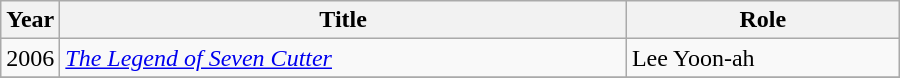<table class="wikitable" style="width:600px">
<tr>
<th width=10>Year</th>
<th>Title</th>
<th>Role</th>
</tr>
<tr>
<td>2006</td>
<td><em><a href='#'>The Legend of Seven Cutter</a></em></td>
<td>Lee Yoon-ah</td>
</tr>
<tr>
</tr>
</table>
